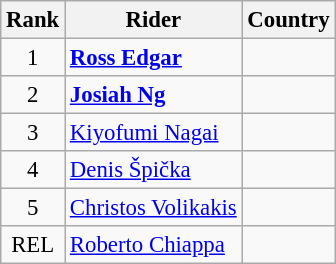<table class="wikitable sortable" style="font-size:95%" style="width:25em;">
<tr>
<th>Rank</th>
<th>Rider</th>
<th>Country</th>
</tr>
<tr>
<td align=center>1</td>
<td><strong><a href='#'>Ross Edgar</a></strong></td>
<td></td>
</tr>
<tr>
<td align=center>2</td>
<td><strong><a href='#'>Josiah Ng</a></strong></td>
<td></td>
</tr>
<tr>
<td align=center>3</td>
<td><a href='#'>Kiyofumi Nagai</a></td>
<td></td>
</tr>
<tr>
<td align=center>4</td>
<td><a href='#'>Denis Špička</a></td>
<td></td>
</tr>
<tr>
<td align=center>5</td>
<td><a href='#'>Christos Volikakis</a></td>
<td></td>
</tr>
<tr>
<td align=center>REL</td>
<td><a href='#'>Roberto Chiappa</a></td>
<td></td>
</tr>
</table>
